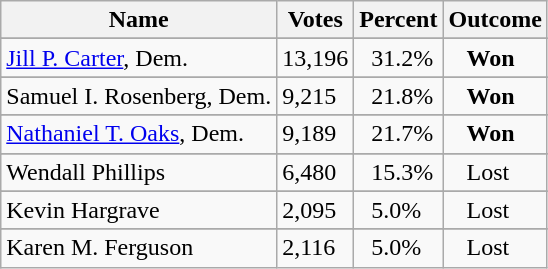<table class="wikitable">
<tr>
<th>Name</th>
<th>Votes</th>
<th>Percent</th>
<th>Outcome</th>
</tr>
<tr>
</tr>
<tr>
<td><a href='#'>Jill P. Carter</a>, Dem.</td>
<td>13,196</td>
<td>  31.2%</td>
<td>   <strong>Won</strong></td>
</tr>
<tr>
</tr>
<tr>
<td>Samuel I. Rosenberg, Dem.</td>
<td>9,215</td>
<td>  21.8%</td>
<td>   <strong>Won</strong></td>
</tr>
<tr>
</tr>
<tr>
<td><a href='#'>Nathaniel T. Oaks</a>, Dem.</td>
<td>9,189</td>
<td>  21.7%</td>
<td>   <strong>Won</strong></td>
</tr>
<tr>
</tr>
<tr>
<td>Wendall Phillips</td>
<td>6,480</td>
<td>  15.3%</td>
<td>   Lost</td>
</tr>
<tr>
</tr>
<tr>
<td>Kevin Hargrave</td>
<td>2,095</td>
<td>  5.0%</td>
<td>   Lost</td>
</tr>
<tr>
</tr>
<tr>
<td>Karen M. Ferguson</td>
<td>2,116</td>
<td>  5.0%</td>
<td>   Lost</td>
</tr>
</table>
